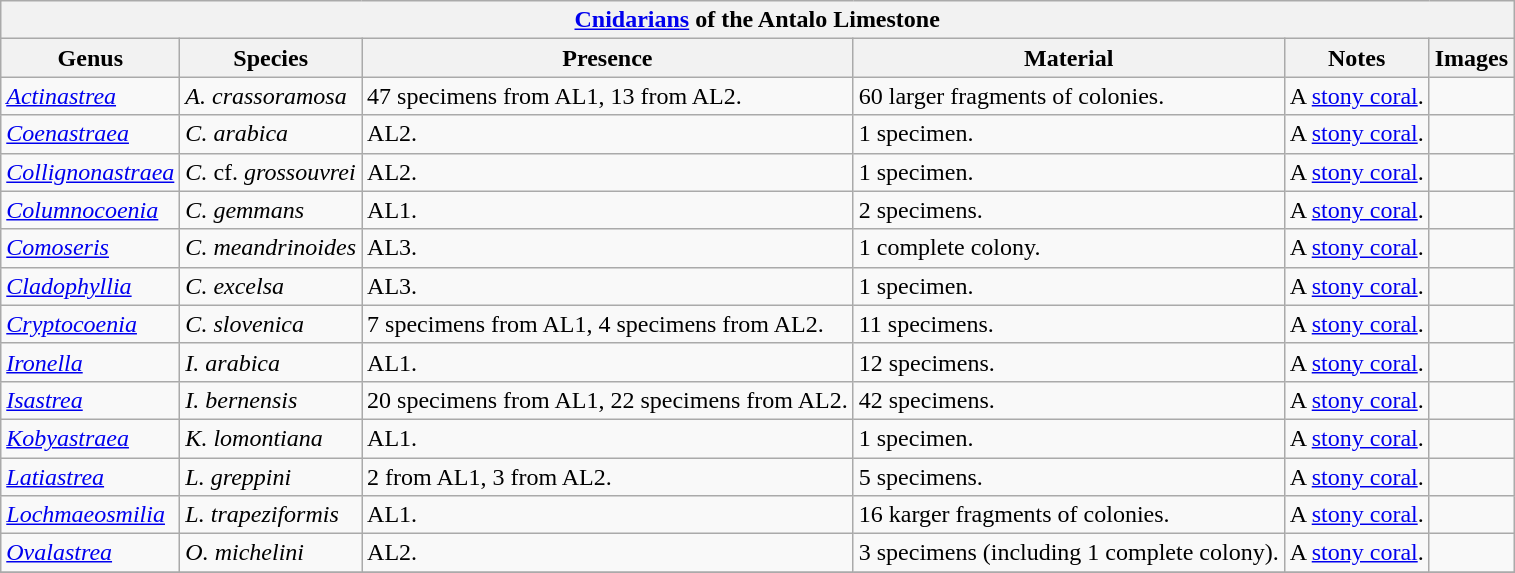<table class="wikitable" align="center">
<tr>
<th colspan="6" align="center"><strong><a href='#'>Cnidarians</a> of the Antalo Limestone</strong></th>
</tr>
<tr>
<th>Genus</th>
<th>Species</th>
<th>Presence</th>
<th><strong>Material</strong></th>
<th>Notes</th>
<th>Images</th>
</tr>
<tr>
<td><em><a href='#'>Actinastrea</a></em></td>
<td><em>A. crassoramosa</em></td>
<td>47 specimens from AL1, 13 from AL2.</td>
<td>60 larger fragments of colonies.</td>
<td>A <a href='#'>stony coral</a>.</td>
<td></td>
</tr>
<tr>
<td><em><a href='#'>Coenastraea</a></em></td>
<td><em>C. arabica</em></td>
<td>AL2.</td>
<td>1 specimen.</td>
<td>A <a href='#'>stony coral</a>.</td>
<td></td>
</tr>
<tr>
<td><em><a href='#'>Collignonastraea</a></em></td>
<td><em>C.</em> cf. <em>grossouvrei</em></td>
<td>AL2.</td>
<td>1 specimen.</td>
<td>A <a href='#'>stony coral</a>.</td>
<td></td>
</tr>
<tr>
<td><em><a href='#'>Columnocoenia</a></em></td>
<td><em>C. gemmans</em></td>
<td>AL1.</td>
<td>2 specimens.</td>
<td>A <a href='#'>stony coral</a>.</td>
<td></td>
</tr>
<tr>
<td><em><a href='#'>Comoseris</a></em></td>
<td><em>C. meandrinoides</em></td>
<td>AL3.</td>
<td>1 complete colony.</td>
<td>A <a href='#'>stony coral</a>.</td>
<td></td>
</tr>
<tr>
<td><em><a href='#'>Cladophyllia</a></em></td>
<td><em>C. excelsa</em></td>
<td>AL3.</td>
<td>1 specimen.</td>
<td>A <a href='#'>stony coral</a>.</td>
<td></td>
</tr>
<tr>
<td><em><a href='#'>Cryptocoenia</a></em></td>
<td><em>C. slovenica</em></td>
<td>7 specimens from AL1, 4 specimens from AL2.</td>
<td>11 specimens.</td>
<td>A <a href='#'>stony coral</a>.</td>
<td></td>
</tr>
<tr>
<td><em><a href='#'>Ironella</a></em></td>
<td><em>I. arabica</em></td>
<td>AL1.</td>
<td>12 specimens.</td>
<td>A <a href='#'>stony coral</a>.</td>
<td></td>
</tr>
<tr>
<td><em><a href='#'>Isastrea</a></em></td>
<td><em>I. bernensis</em></td>
<td>20 specimens from AL1, 22 specimens from AL2.</td>
<td>42 specimens.</td>
<td>A <a href='#'>stony coral</a>.</td>
<td></td>
</tr>
<tr>
<td><em><a href='#'>Kobyastraea</a></em></td>
<td><em>K. lomontiana</em></td>
<td>AL1.</td>
<td>1 specimen.</td>
<td>A <a href='#'>stony coral</a>.</td>
<td></td>
</tr>
<tr>
<td><em><a href='#'>Latiastrea</a></em></td>
<td><em>L. greppini</em></td>
<td>2 from AL1, 3 from AL2.</td>
<td>5 specimens.</td>
<td>A <a href='#'>stony coral</a>.</td>
<td></td>
</tr>
<tr>
<td><em><a href='#'>Lochmaeosmilia</a></em></td>
<td><em>L. trapeziformis</em></td>
<td>AL1.</td>
<td>16 karger fragments of colonies.</td>
<td>A <a href='#'>stony coral</a>.</td>
<td></td>
</tr>
<tr>
<td><em><a href='#'>Ovalastrea</a></em></td>
<td><em>O. michelini</em></td>
<td>AL2.</td>
<td>3 specimens (including 1 complete colony).</td>
<td>A <a href='#'>stony coral</a>.</td>
<td></td>
</tr>
<tr>
</tr>
</table>
